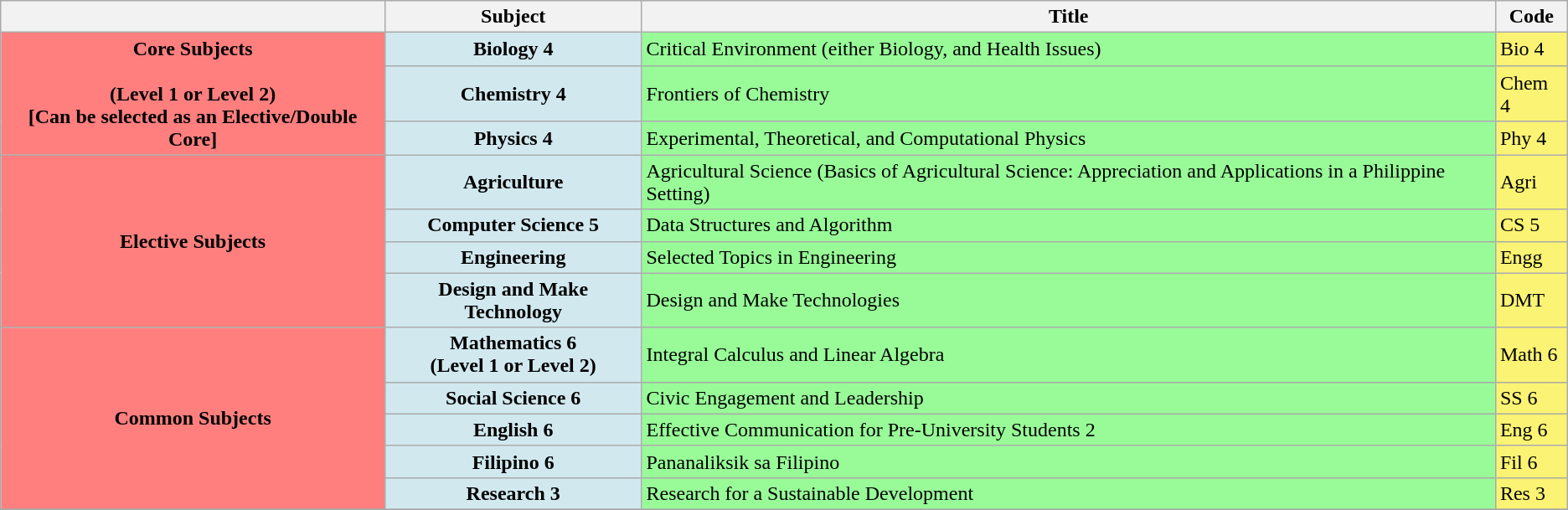<table class="wikitable collapsible collapsed">
<tr>
<th></th>
<th>Subject</th>
<th>Title</th>
<th>Code</th>
</tr>
<tr>
<th rowspan="3" style="background:#FF7F7F">Core Subjects <br><br>(Level 1 or Level 2) <br>
[Can be selected as an Elective/Double Core]</th>
<th style="background:#D1E8EF">Biology 4</th>
<td style="background:#98FB98;">Critical Environment (either Biology, and Health Issues)</td>
<td style="background:#FBF373;">Bio 4</td>
</tr>
<tr>
<th style="background:#D1E8EF">Chemistry 4</th>
<td style="background:#98FB98;">Frontiers of Chemistry</td>
<td style="background:#FBF373;">Chem 4</td>
</tr>
<tr>
<th style="background:#D1E8EF">Physics 4</th>
<td style="background:#98FB98;">Experimental, Theoretical, and Computational Physics</td>
<td style="background:#FBF373;">Phy 4</td>
</tr>
<tr>
<th rowspan="4" style="background:#FF7F7F">Elective Subjects</th>
<th style="background:#D1E8EF">Agriculture</th>
<td style="background:#98FB98;">Agricultural Science (Basics of Agricultural Science: Appreciation and Applications in a Philippine Setting)</td>
<td style="background:#FBF373;">Agri</td>
</tr>
<tr>
<th style="background:#D1E8EF">Computer Science 5</th>
<td style="background:#98FB98;">Data Structures and Algorithm</td>
<td style="background:#FBF373;">CS 5</td>
</tr>
<tr>
<th style="background:#D1E8EF">Engineering</th>
<td style="background:#98FB98;">Selected Topics in Engineering</td>
<td style="background:#FBF373;">Engg</td>
</tr>
<tr>
<th style="background:#D1E8EF">Design and Make Technology</th>
<td style="background:#98FB98;">Design and Make Technologies</td>
<td style="background:#FBF373;">DMT</td>
</tr>
<tr>
<th rowspan="5" style="background:#FF7F7F">Common Subjects</th>
<th style="background:#D1E8EF">Mathematics 6 <br> (Level 1 or Level 2)</th>
<td style="background:#98FB98;">Integral Calculus and Linear Algebra</td>
<td style="background:#FBF373;">Math 6</td>
</tr>
<tr>
<th style="background:#D1E8EF">Social Science 6</th>
<td style="background:#98FB98;">Civic Engagement and Leadership</td>
<td style="background:#FBF373;">SS 6</td>
</tr>
<tr>
<th style="background:#D1E8EF">English 6</th>
<td style="background:#98FB98;">Effective Communication for Pre-University Students 2</td>
<td style="background:#FBF373;">Eng 6</td>
</tr>
<tr>
<th style="background:#D1E8EF">Filipino 6</th>
<td style="background:#98FB98;">Pananaliksik sa Filipino</td>
<td style="background:#FBF373;">Fil 6</td>
</tr>
<tr>
<th style="background:#D1E8EF">Research 3</th>
<td style="background:#98FB98;">Research for a Sustainable Development</td>
<td style="background:#FBF373;">Res 3</td>
</tr>
<tr>
</tr>
</table>
